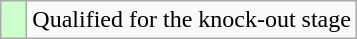<table class="wikitable">
<tr>
<td width=10px bgcolor="#ccffcc"></td>
<td>Qualified for the knock-out stage</td>
</tr>
</table>
